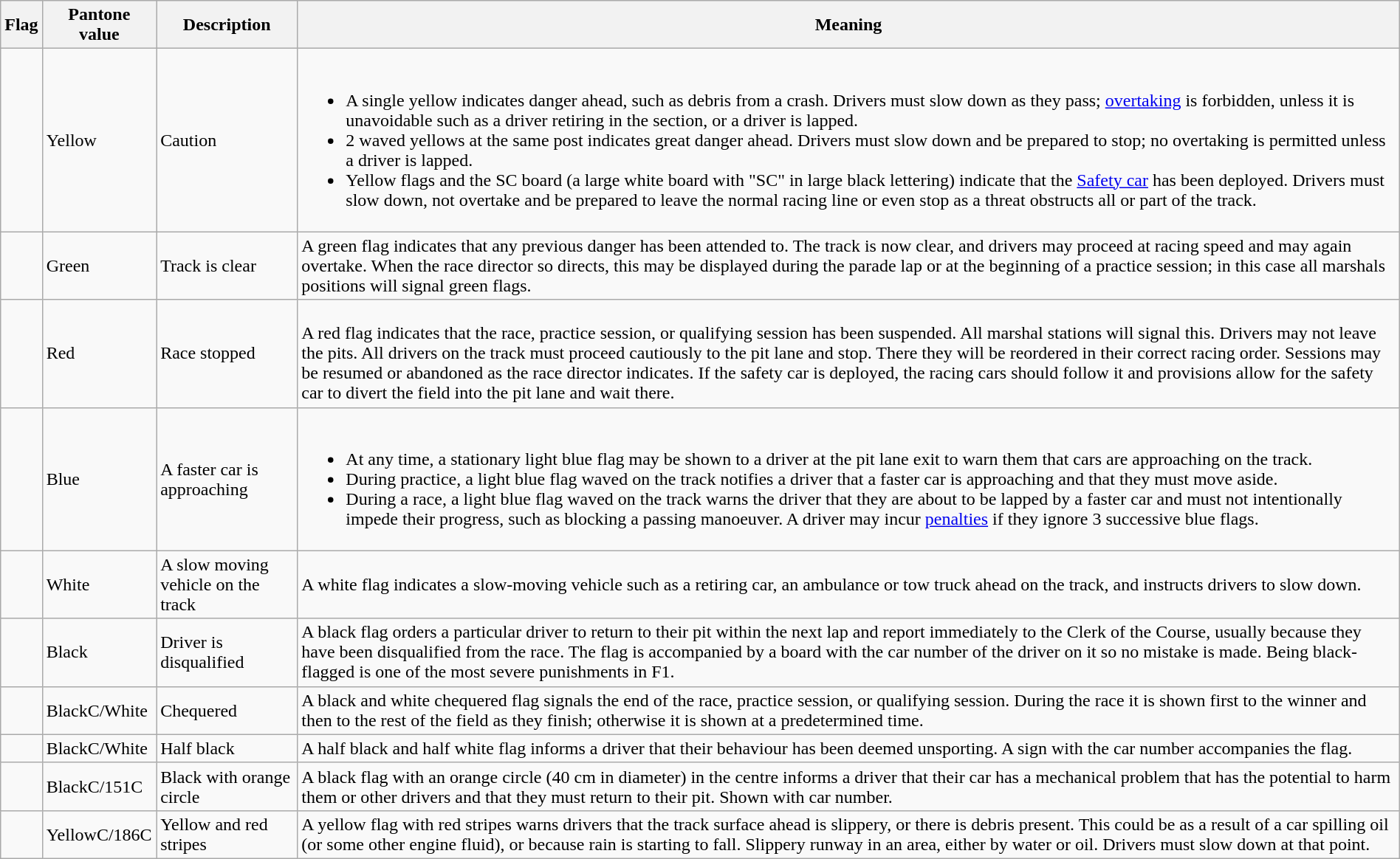<table class="wikitable" style="width:100%; margin:auto;">
<tr ">
<th>Flag</th>
<th>Pantone value</th>
<th>Description</th>
<th>Meaning</th>
</tr>
<tr>
<td></td>
<td>Yellow</td>
<td>Caution</td>
<td><br><ul><li>A single yellow indicates danger ahead, such as debris from a crash. Drivers must slow down as they pass; <a href='#'>overtaking</a> is forbidden, unless it is unavoidable such as a driver retiring in the section, or a driver is lapped.</li><li>2 waved yellows at the same post indicates great danger ahead. Drivers must slow down and be prepared to stop; no overtaking is permitted unless a driver is lapped.</li><li>Yellow flags and the SC board (a large white board with "SC" in large black lettering) indicate that the <a href='#'>Safety car</a> has been deployed.  Drivers must slow down, not overtake and be prepared to leave the normal racing line or even stop as a threat obstructs all or part of the track.</li></ul></td>
</tr>
<tr>
<td></td>
<td>Green</td>
<td>Track is clear</td>
<td>A green flag indicates that any previous danger has been attended to. The track is now clear, and drivers may proceed at racing speed and may again overtake. When the race director so directs, this may be displayed during the parade lap or at the beginning of a practice session; in this case all marshals positions will signal green flags.</td>
</tr>
<tr>
<td></td>
<td>Red</td>
<td>Race stopped</td>
<td><br>A red flag indicates that the race, practice session, or qualifying session has been suspended. All marshal stations will signal this. Drivers may not leave the pits. All drivers on the track must proceed cautiously to the pit lane and stop. There they will be reordered in their correct racing order. Sessions may be resumed or abandoned as the race director indicates. If the safety car is deployed, the racing cars should follow it and provisions allow for the safety car to divert the field into the pit lane and wait there.</td>
</tr>
<tr>
<td></td>
<td>Blue</td>
<td>A faster car is approaching</td>
<td><br><ul><li>At any time, a stationary light blue flag may be shown to a driver at the pit lane exit to warn them that cars are approaching on the track.</li><li>During practice, a light blue flag waved on the track notifies a driver that a faster car is approaching and that they must move aside.</li><li>During a race, a light blue flag waved on the track warns the driver that they are about to be lapped by a faster car and must not intentionally impede their progress, such as blocking a passing manoeuver. A driver may incur <a href='#'>penalties</a> if they ignore 3 successive blue flags.</li></ul></td>
</tr>
<tr>
<td></td>
<td>White</td>
<td>A slow moving vehicle on the track</td>
<td>A white flag indicates a slow-moving vehicle such as a retiring car, an ambulance or tow truck ahead on the track, and instructs drivers to slow down.</td>
</tr>
<tr>
<td></td>
<td>Black</td>
<td>Driver is disqualified</td>
<td>A black flag orders a particular driver to return to their pit within the next lap and report immediately to the Clerk of the Course, usually because they have been disqualified from the race. The flag is accompanied by a board with the car number of the driver on it so no mistake is made. Being black-flagged is one of the most severe punishments in F1.</td>
</tr>
<tr>
<td></td>
<td>BlackC/White</td>
<td>Chequered</td>
<td>A black and white chequered flag signals the end of the race, practice session, or qualifying session. During the race it is shown first to the winner and then to the rest of the field as they finish; otherwise it is shown at a predetermined time.</td>
</tr>
<tr>
<td></td>
<td>BlackC/White</td>
<td>Half black</td>
<td>A half black and half white flag informs a driver that their behaviour has been deemed unsporting. A sign with the car number accompanies the flag.</td>
</tr>
<tr>
<td></td>
<td>BlackC/151C</td>
<td>Black with orange circle</td>
<td>A black flag with an orange circle (40 cm in diameter) in the centre informs a driver that their car has a mechanical problem that has the potential to harm them or other drivers and that they must return to their pit. Shown with car number.</td>
</tr>
<tr>
<td></td>
<td>YellowC/186C</td>
<td>Yellow and red stripes</td>
<td>A yellow flag with red stripes warns drivers that the track surface ahead is slippery, or there is debris present. This could be as a result of a car spilling oil (or some other engine fluid), or because rain is starting to fall. Slippery runway in an area, either by water or oil. Drivers must slow down at that point.</td>
</tr>
</table>
